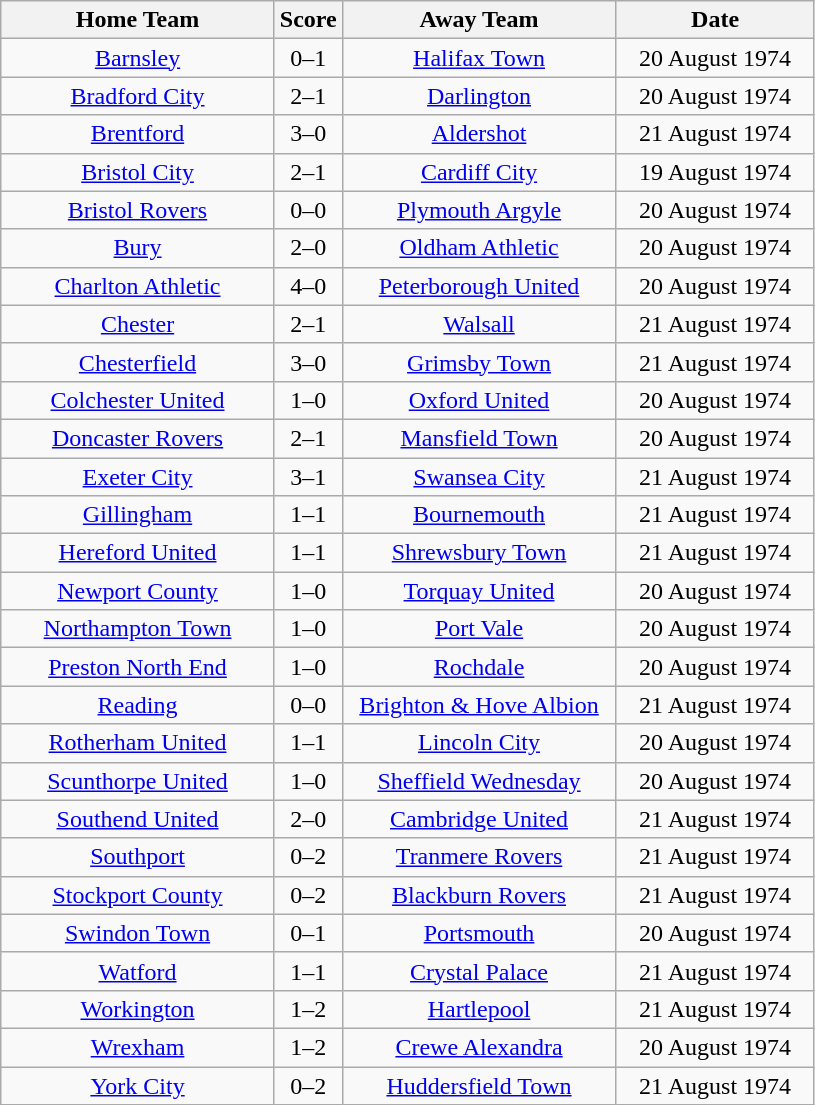<table class="wikitable" style="text-align:center;">
<tr>
<th width=175>Home Team</th>
<th width=20>Score</th>
<th width=175>Away Team</th>
<th width=125>Date</th>
</tr>
<tr>
<td><a href='#'>Barnsley</a></td>
<td>0–1</td>
<td><a href='#'>Halifax Town</a></td>
<td>20 August 1974</td>
</tr>
<tr>
<td><a href='#'>Bradford City</a></td>
<td>2–1</td>
<td><a href='#'>Darlington</a></td>
<td>20 August 1974</td>
</tr>
<tr>
<td><a href='#'>Brentford</a></td>
<td>3–0</td>
<td><a href='#'>Aldershot</a></td>
<td>21 August 1974</td>
</tr>
<tr>
<td><a href='#'>Bristol City</a></td>
<td>2–1</td>
<td><a href='#'>Cardiff City</a></td>
<td>19 August 1974</td>
</tr>
<tr>
<td><a href='#'>Bristol Rovers</a></td>
<td>0–0</td>
<td><a href='#'>Plymouth Argyle</a></td>
<td>20 August 1974</td>
</tr>
<tr>
<td><a href='#'>Bury</a></td>
<td>2–0</td>
<td><a href='#'>Oldham Athletic</a></td>
<td>20 August 1974</td>
</tr>
<tr>
<td><a href='#'>Charlton Athletic</a></td>
<td>4–0</td>
<td><a href='#'>Peterborough United</a></td>
<td>20 August 1974</td>
</tr>
<tr>
<td><a href='#'>Chester</a></td>
<td>2–1</td>
<td><a href='#'>Walsall</a></td>
<td>21 August 1974</td>
</tr>
<tr>
<td><a href='#'>Chesterfield</a></td>
<td>3–0</td>
<td><a href='#'>Grimsby Town</a></td>
<td>21 August 1974</td>
</tr>
<tr>
<td><a href='#'>Colchester United</a></td>
<td>1–0</td>
<td><a href='#'>Oxford United</a></td>
<td>20 August 1974</td>
</tr>
<tr>
<td><a href='#'>Doncaster Rovers</a></td>
<td>2–1</td>
<td><a href='#'>Mansfield Town</a></td>
<td>20 August 1974</td>
</tr>
<tr>
<td><a href='#'>Exeter City</a></td>
<td>3–1</td>
<td><a href='#'>Swansea City</a></td>
<td>21 August 1974</td>
</tr>
<tr>
<td><a href='#'>Gillingham</a></td>
<td>1–1</td>
<td><a href='#'>Bournemouth</a></td>
<td>21 August 1974</td>
</tr>
<tr>
<td><a href='#'>Hereford United</a></td>
<td>1–1</td>
<td><a href='#'>Shrewsbury Town</a></td>
<td>21 August 1974</td>
</tr>
<tr>
<td><a href='#'>Newport County</a></td>
<td>1–0</td>
<td><a href='#'>Torquay United</a></td>
<td>20 August 1974</td>
</tr>
<tr>
<td><a href='#'>Northampton Town</a></td>
<td>1–0</td>
<td><a href='#'>Port Vale</a></td>
<td>20 August 1974</td>
</tr>
<tr>
<td><a href='#'>Preston North End</a></td>
<td>1–0</td>
<td><a href='#'>Rochdale</a></td>
<td>20 August 1974</td>
</tr>
<tr>
<td><a href='#'>Reading</a></td>
<td>0–0</td>
<td><a href='#'>Brighton & Hove Albion</a></td>
<td>21 August 1974</td>
</tr>
<tr>
<td><a href='#'>Rotherham United</a></td>
<td>1–1</td>
<td><a href='#'>Lincoln City</a></td>
<td>20 August 1974</td>
</tr>
<tr>
<td><a href='#'>Scunthorpe United</a></td>
<td>1–0</td>
<td><a href='#'>Sheffield Wednesday</a></td>
<td>20 August 1974</td>
</tr>
<tr>
<td><a href='#'>Southend United</a></td>
<td>2–0</td>
<td><a href='#'>Cambridge United</a></td>
<td>21 August 1974</td>
</tr>
<tr>
<td><a href='#'>Southport</a></td>
<td>0–2</td>
<td><a href='#'>Tranmere Rovers</a></td>
<td>21 August 1974</td>
</tr>
<tr>
<td><a href='#'>Stockport County</a></td>
<td>0–2</td>
<td><a href='#'>Blackburn Rovers</a></td>
<td>21 August 1974</td>
</tr>
<tr>
<td><a href='#'>Swindon Town</a></td>
<td>0–1</td>
<td><a href='#'>Portsmouth</a></td>
<td>20 August 1974</td>
</tr>
<tr>
<td><a href='#'>Watford</a></td>
<td>1–1</td>
<td><a href='#'>Crystal Palace</a></td>
<td>21 August 1974</td>
</tr>
<tr>
<td><a href='#'>Workington</a></td>
<td>1–2</td>
<td><a href='#'>Hartlepool</a></td>
<td>21 August 1974</td>
</tr>
<tr>
<td><a href='#'>Wrexham</a></td>
<td>1–2</td>
<td><a href='#'>Crewe Alexandra</a></td>
<td>20 August 1974</td>
</tr>
<tr>
<td><a href='#'>York City</a></td>
<td>0–2</td>
<td><a href='#'>Huddersfield Town</a></td>
<td>21 August 1974</td>
</tr>
</table>
